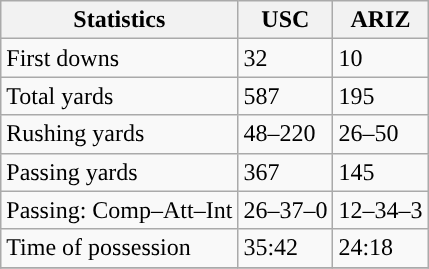<table class="wikitable" style="float: left;">
<tr>
<th>Statistics</th>
<th>USC</th>
<th>ARIZ</th>
</tr>
<tr>
<td>First downs</td>
<td>32</td>
<td>10</td>
</tr>
<tr>
<td>Total yards</td>
<td>587</td>
<td>195</td>
</tr>
<tr>
<td>Rushing yards</td>
<td>48–220</td>
<td>26–50</td>
</tr>
<tr>
<td>Passing yards</td>
<td>367</td>
<td>145</td>
</tr>
<tr>
<td>Passing: Comp–Att–Int</td>
<td>26–37–0</td>
<td>12–34–3</td>
</tr>
<tr>
<td>Time of possession</td>
<td>35:42</td>
<td>24:18</td>
</tr>
<tr>
</tr>
</table>
